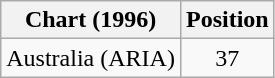<table class="wikitable">
<tr>
<th>Chart (1996)</th>
<th>Position</th>
</tr>
<tr>
<td>Australia (ARIA)</td>
<td align="center">37</td>
</tr>
</table>
